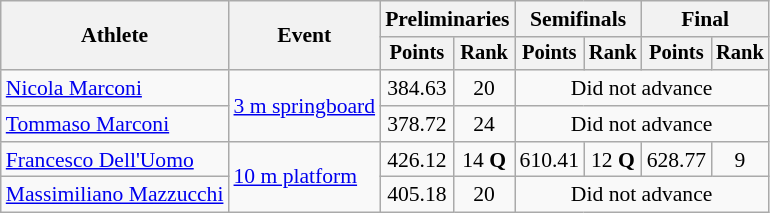<table class=wikitable style="font-size:90%">
<tr>
<th rowspan="2">Athlete</th>
<th rowspan="2">Event</th>
<th colspan="2">Preliminaries</th>
<th colspan="2">Semifinals</th>
<th colspan="2">Final</th>
</tr>
<tr style="font-size:95%">
<th>Points</th>
<th>Rank</th>
<th>Points</th>
<th>Rank</th>
<th>Points</th>
<th>Rank</th>
</tr>
<tr align=center>
<td align=left><a href='#'>Nicola Marconi</a></td>
<td align=left rowspan=2><a href='#'>3 m springboard</a></td>
<td>384.63</td>
<td>20</td>
<td colspan=4>Did not advance</td>
</tr>
<tr align=center>
<td align=left><a href='#'>Tommaso Marconi</a></td>
<td>378.72</td>
<td>24</td>
<td colspan=4>Did not advance</td>
</tr>
<tr align=center>
<td align=left><a href='#'>Francesco Dell'Uomo</a></td>
<td align=left rowspan=2><a href='#'>10 m platform</a></td>
<td>426.12</td>
<td>14 <strong>Q</strong></td>
<td>610.41</td>
<td>12 <strong>Q</strong></td>
<td>628.77</td>
<td>9</td>
</tr>
<tr align=center>
<td align=left><a href='#'>Massimiliano Mazzucchi</a></td>
<td>405.18</td>
<td>20</td>
<td colspan=4>Did not advance</td>
</tr>
</table>
